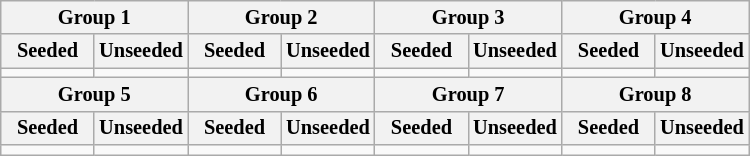<table class="wikitable" style="font-size:85%">
<tr>
<th colspan=2>Group 1</th>
<th colspan=2>Group 2</th>
<th colspan=2>Group 3</th>
<th colspan=2>Group 4</th>
</tr>
<tr>
<th width=12.5%>Seeded</th>
<th width=12.5%>Unseeded</th>
<th width=12.5%>Seeded</th>
<th width=12.5%>Unseeded</th>
<th width=12.5%>Seeded</th>
<th width=12.5%>Unseeded</th>
<th width=12.5%>Seeded</th>
<th width=12.5%>Unseeded</th>
</tr>
<tr>
<td valign=top></td>
<td valign=top></td>
<td valign=top></td>
<td valign=top></td>
<td valign=top></td>
<td valign=top></td>
<td valign=top></td>
<td valign=top></td>
</tr>
<tr>
<th colspan=2>Group 5</th>
<th colspan=2>Group 6</th>
<th colspan=2>Group 7</th>
<th colspan=2>Group 8</th>
</tr>
<tr>
<th>Seeded</th>
<th>Unseeded</th>
<th>Seeded</th>
<th>Unseeded</th>
<th>Seeded</th>
<th>Unseeded</th>
<th>Seeded</th>
<th>Unseeded</th>
</tr>
<tr>
<td valign=top></td>
<td valign=top></td>
<td valign=top></td>
<td valign=top></td>
<td valign=top></td>
<td valign=top></td>
<td valign=top></td>
<td valign=top></td>
</tr>
</table>
